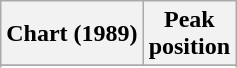<table class="wikitable sortable plainrowheaders" style="text-align:center">
<tr>
<th>Chart (1989)</th>
<th>Peak<br>position</th>
</tr>
<tr>
</tr>
<tr>
</tr>
<tr>
</tr>
<tr>
</tr>
<tr>
</tr>
</table>
